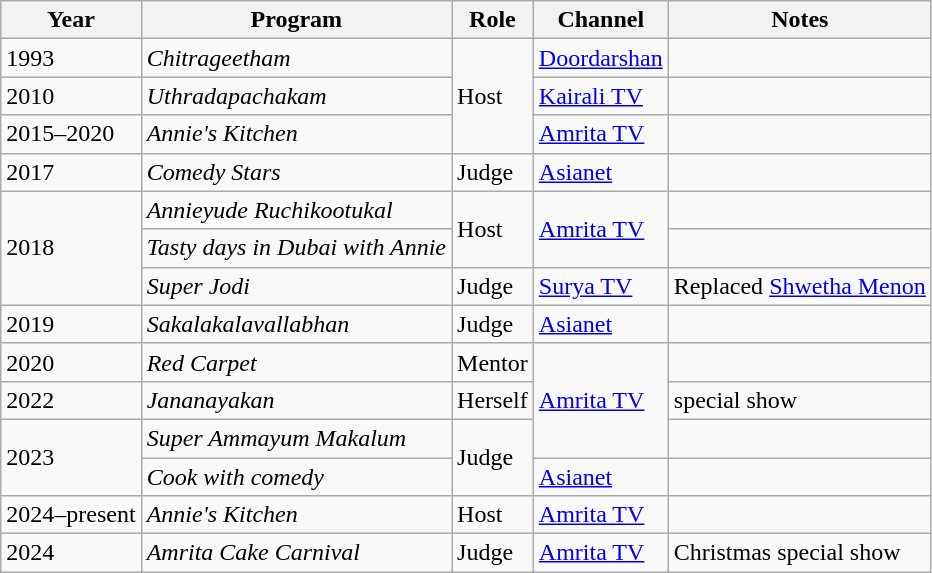<table class="wikitable">
<tr>
<th>Year</th>
<th>Program</th>
<th>Role</th>
<th>Channel</th>
<th>Notes</th>
</tr>
<tr>
<td>1993</td>
<td><em>Chitrageetham</em></td>
<td rowspan="3">Host</td>
<td><a href='#'>Doordarshan</a></td>
<td></td>
</tr>
<tr>
<td>2010</td>
<td><em>Uthradapachakam</em></td>
<td><a href='#'>Kairali TV</a></td>
<td></td>
</tr>
<tr>
<td>2015–2020</td>
<td><em>Annie's Kitchen</em></td>
<td><a href='#'>Amrita TV</a></td>
<td></td>
</tr>
<tr>
<td>2017</td>
<td><em>Comedy Stars</em></td>
<td>Judge</td>
<td><a href='#'>Asianet</a></td>
<td></td>
</tr>
<tr>
<td rowspan="3">2018</td>
<td><em>Annieyude Ruchikootukal</em></td>
<td rowspan="2">Host</td>
<td rowspan="2"><a href='#'>Amrita TV</a></td>
<td></td>
</tr>
<tr>
<td><em>Tasty days in Dubai with Annie</em></td>
<td></td>
</tr>
<tr>
<td><em>Super Jodi</em></td>
<td>Judge</td>
<td><a href='#'>Surya TV</a></td>
<td>Replaced <a href='#'>Shwetha Menon</a></td>
</tr>
<tr>
<td>2019</td>
<td><em>Sakalakalavallabhan</em></td>
<td>Judge</td>
<td><a href='#'>Asianet</a></td>
<td></td>
</tr>
<tr>
<td>2020</td>
<td><em>Red Carpet</em></td>
<td>Mentor</td>
<td rowspan="3"><a href='#'>Amrita TV</a></td>
<td></td>
</tr>
<tr>
<td>2022</td>
<td><em>Jananayakan</em></td>
<td>Herself</td>
<td>special show</td>
</tr>
<tr>
<td rowspan="2">2023</td>
<td><em>Super Ammayum Makalum</em></td>
<td rowspan="2">Judge</td>
<td></td>
</tr>
<tr>
<td><em>Cook with comedy</em></td>
<td><a href='#'>Asianet</a></td>
<td></td>
</tr>
<tr>
<td>2024–present</td>
<td><em>Annie's Kitchen</em></td>
<td>Host</td>
<td><a href='#'>Amrita TV</a></td>
<td></td>
</tr>
<tr>
<td>2024</td>
<td><em>Amrita Cake Carnival </em></td>
<td>Judge</td>
<td><a href='#'>Amrita TV</a></td>
<td>Christmas special show</td>
</tr>
</table>
